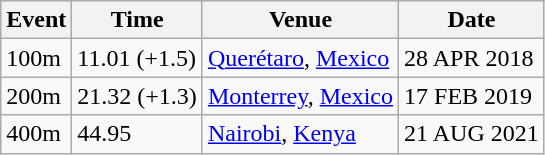<table class="wikitable">
<tr>
<th>Event</th>
<th>Time</th>
<th>Venue</th>
<th>Date</th>
</tr>
<tr>
<td>100m</td>
<td>11.01 (+1.5)</td>
<td><a href='#'>Querétaro</a>, <a href='#'>Mexico</a></td>
<td>28 APR 2018</td>
</tr>
<tr>
<td>200m</td>
<td>21.32 (+1.3)</td>
<td><a href='#'>Monterrey</a>, <a href='#'>Mexico</a></td>
<td>17 FEB 2019</td>
</tr>
<tr>
<td>400m</td>
<td>44.95</td>
<td><a href='#'>Nairobi</a>, <a href='#'>Kenya</a></td>
<td>21 AUG 2021</td>
</tr>
</table>
